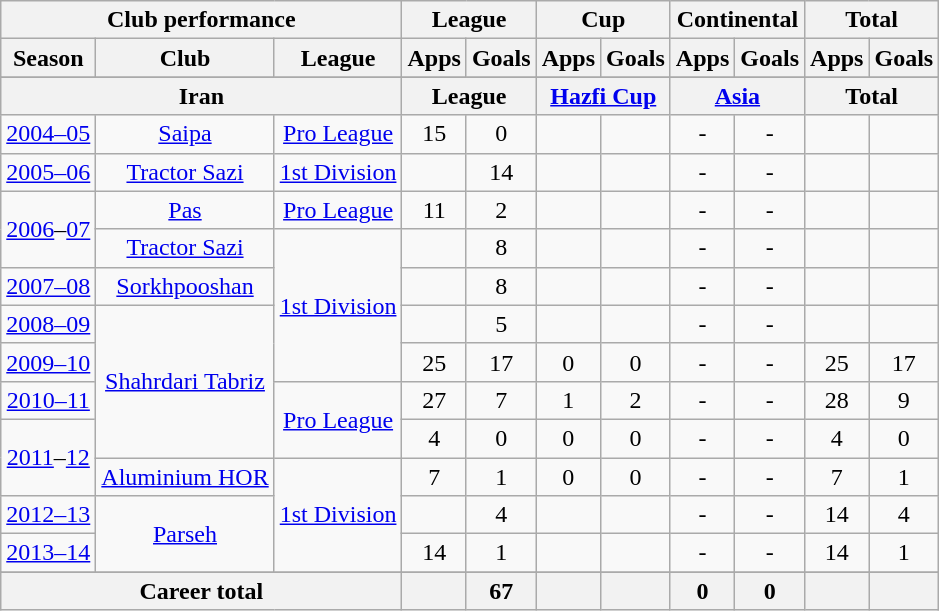<table class="wikitable" style="text-align:center">
<tr>
<th colspan=3>Club performance</th>
<th colspan=2>League</th>
<th colspan=2>Cup</th>
<th colspan=2>Continental</th>
<th colspan=2>Total</th>
</tr>
<tr>
<th>Season</th>
<th>Club</th>
<th>League</th>
<th>Apps</th>
<th>Goals</th>
<th>Apps</th>
<th>Goals</th>
<th>Apps</th>
<th>Goals</th>
<th>Apps</th>
<th>Goals</th>
</tr>
<tr>
</tr>
<tr>
<th colspan=3>Iran</th>
<th colspan=2>League</th>
<th colspan=2><a href='#'>Hazfi Cup</a></th>
<th colspan=2><a href='#'>Asia</a></th>
<th colspan=2>Total</th>
</tr>
<tr>
<td><a href='#'>2004–05</a></td>
<td><a href='#'>Saipa</a></td>
<td><a href='#'>Pro League</a></td>
<td>15</td>
<td>0</td>
<td></td>
<td></td>
<td>-</td>
<td>-</td>
<td></td>
<td></td>
</tr>
<tr>
<td><a href='#'>2005–06</a></td>
<td><a href='#'>Tractor Sazi</a></td>
<td><a href='#'>1st Division</a></td>
<td></td>
<td>14</td>
<td></td>
<td></td>
<td>-</td>
<td>-</td>
<td></td>
<td></td>
</tr>
<tr>
<td rowspan="2"><a href='#'>2006</a>–<a href='#'>07</a></td>
<td><a href='#'>Pas</a></td>
<td><a href='#'>Pro League</a></td>
<td>11</td>
<td>2</td>
<td></td>
<td></td>
<td>-</td>
<td>-</td>
<td></td>
<td></td>
</tr>
<tr>
<td><a href='#'>Tractor Sazi</a></td>
<td rowspan="4"><a href='#'>1st Division</a></td>
<td></td>
<td>8</td>
<td></td>
<td></td>
<td>-</td>
<td>-</td>
<td></td>
<td></td>
</tr>
<tr>
<td><a href='#'>2007–08</a></td>
<td><a href='#'>Sorkhpooshan</a></td>
<td></td>
<td>8</td>
<td></td>
<td></td>
<td>-</td>
<td>-</td>
<td></td>
<td></td>
</tr>
<tr>
<td><a href='#'>2008–09</a></td>
<td rowspan="4"><a href='#'>Shahrdari Tabriz</a></td>
<td></td>
<td>5</td>
<td></td>
<td></td>
<td>-</td>
<td>-</td>
<td></td>
<td></td>
</tr>
<tr>
<td><a href='#'>2009–10</a></td>
<td>25</td>
<td>17</td>
<td>0</td>
<td>0</td>
<td>-</td>
<td>-</td>
<td>25</td>
<td>17</td>
</tr>
<tr>
<td><a href='#'>2010–11</a></td>
<td rowspan="2"><a href='#'>Pro League</a></td>
<td>27</td>
<td>7</td>
<td>1</td>
<td>2</td>
<td>-</td>
<td>-</td>
<td>28</td>
<td>9</td>
</tr>
<tr>
<td rowspan="2"><a href='#'>2011</a>–<a href='#'>12</a></td>
<td>4</td>
<td>0</td>
<td>0</td>
<td>0</td>
<td>-</td>
<td>-</td>
<td>4</td>
<td>0</td>
</tr>
<tr>
<td><a href='#'>Aluminium HOR</a></td>
<td rowspan="3"><a href='#'>1st Division</a></td>
<td>7</td>
<td>1</td>
<td>0</td>
<td>0</td>
<td>-</td>
<td>-</td>
<td>7</td>
<td>1</td>
</tr>
<tr>
<td><a href='#'>2012–13</a></td>
<td rowspan="2"><a href='#'>Parseh</a></td>
<td></td>
<td>4</td>
<td></td>
<td></td>
<td>-</td>
<td>-</td>
<td>14</td>
<td>4</td>
</tr>
<tr>
<td><a href='#'>2013–14</a></td>
<td>14</td>
<td>1</td>
<td></td>
<td></td>
<td>-</td>
<td>-</td>
<td>14</td>
<td>1</td>
</tr>
<tr>
</tr>
<tr>
<th colspan=3>Career total</th>
<th></th>
<th>67</th>
<th></th>
<th></th>
<th>0</th>
<th>0</th>
<th></th>
<th></th>
</tr>
</table>
